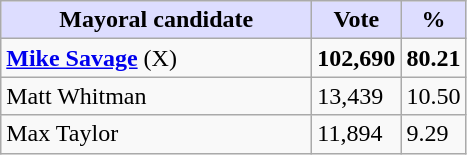<table class="wikitable">
<tr>
<th style="background:#ddf; width:200px;">Mayoral candidate</th>
<th style="background:#ddf; width:50px;">Vote</th>
<th style="background:#ddf; width:30px;">%</th>
</tr>
<tr>
<td><strong><a href='#'>Mike Savage</a></strong> (X)</td>
<td><strong>102,690</strong></td>
<td><strong>80.21</strong></td>
</tr>
<tr>
<td>Matt Whitman</td>
<td>13,439</td>
<td>10.50</td>
</tr>
<tr>
<td>Max Taylor</td>
<td>11,894</td>
<td>9.29</td>
</tr>
</table>
